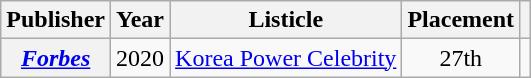<table class="wikitable plainrowheaders sortable">
<tr>
<th scope="col">Publisher</th>
<th scope="col">Year</th>
<th scope="col">Listicle</th>
<th scope="col">Placement</th>
<th scope="col" class="unsortable"></th>
</tr>
<tr>
<th scope="row"><em><a href='#'>Forbes</a></em></th>
<td>2020</td>
<td><a href='#'>Korea Power Celebrity</a></td>
<td style="text-align:center">27th</td>
<td style="text-align:center"></td>
</tr>
</table>
